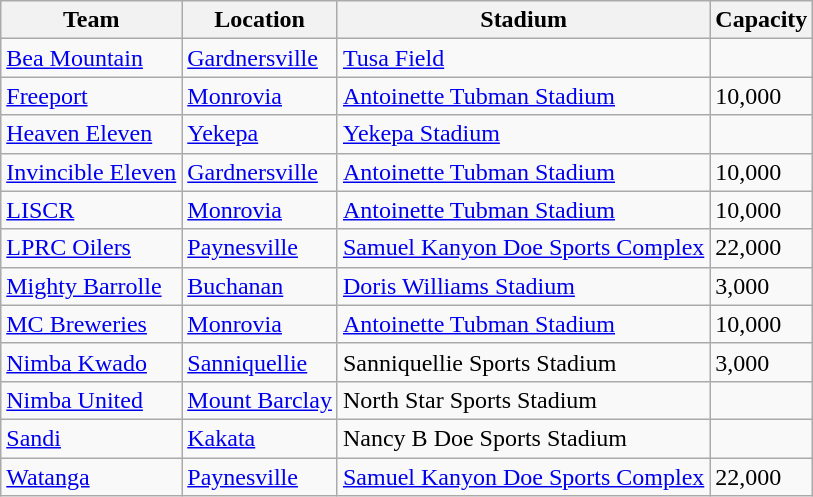<table class="wikitable sortable">
<tr>
<th>Team</th>
<th>Location</th>
<th>Stadium</th>
<th>Capacity</th>
</tr>
<tr>
<td><a href='#'>Bea Mountain</a></td>
<td><a href='#'>Gardnersville</a></td>
<td><a href='#'>Tusa Field</a></td>
<td></td>
</tr>
<tr>
<td><a href='#'>Freeport</a></td>
<td><a href='#'>Monrovia</a></td>
<td><a href='#'>Antoinette Tubman Stadium</a></td>
<td>10,000</td>
</tr>
<tr>
<td><a href='#'>Heaven Eleven</a></td>
<td><a href='#'>Yekepa</a></td>
<td><a href='#'>Yekepa Stadium</a></td>
<td></td>
</tr>
<tr>
<td><a href='#'>Invincible Eleven</a></td>
<td><a href='#'>Gardnersville</a></td>
<td><a href='#'>Antoinette Tubman Stadium</a></td>
<td>10,000</td>
</tr>
<tr>
<td><a href='#'>LISCR</a></td>
<td><a href='#'>Monrovia</a></td>
<td><a href='#'>Antoinette Tubman Stadium</a></td>
<td>10,000</td>
</tr>
<tr>
<td><a href='#'>LPRC Oilers</a></td>
<td><a href='#'>Paynesville</a></td>
<td><a href='#'>Samuel Kanyon Doe Sports Complex</a></td>
<td>22,000</td>
</tr>
<tr>
<td><a href='#'>Mighty Barrolle</a></td>
<td><a href='#'>Buchanan</a></td>
<td><a href='#'>Doris Williams Stadium</a></td>
<td>3,000</td>
</tr>
<tr>
<td><a href='#'>MC Breweries</a></td>
<td><a href='#'>Monrovia</a></td>
<td><a href='#'>Antoinette Tubman Stadium</a></td>
<td>10,000</td>
</tr>
<tr>
<td><a href='#'>Nimba Kwado</a></td>
<td><a href='#'>Sanniquellie</a></td>
<td>Sanniquellie Sports Stadium</td>
<td>3,000</td>
</tr>
<tr>
<td><a href='#'>Nimba United</a></td>
<td><a href='#'>Mount Barclay</a></td>
<td>North Star Sports Stadium</td>
<td></td>
</tr>
<tr>
<td><a href='#'>Sandi</a></td>
<td><a href='#'>Kakata</a></td>
<td>Nancy B Doe Sports Stadium</td>
<td></td>
</tr>
<tr>
<td><a href='#'>Watanga</a></td>
<td><a href='#'>Paynesville</a></td>
<td><a href='#'>Samuel Kanyon Doe Sports Complex</a></td>
<td>22,000</td>
</tr>
</table>
